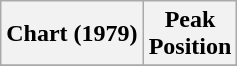<table class="wikitable sortable plainrowheaders" style="text-align:center">
<tr>
<th>Chart (1979)</th>
<th>Peak<br>Position</th>
</tr>
<tr>
</tr>
</table>
